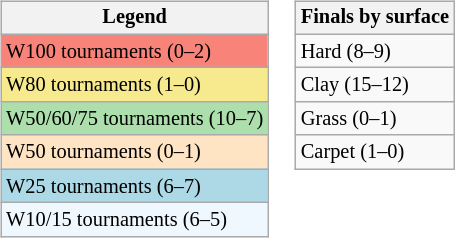<table>
<tr valign=top>
<td><br><table class=wikitable style=font-size:85%>
<tr>
<th>Legend</th>
</tr>
<tr style=background:#f88379;>
<td>W100 tournaments (0–2)</td>
</tr>
<tr style=background:#f7e98e;>
<td>W80 tournaments (1–0)</td>
</tr>
<tr style=background:#addfad;>
<td>W50/60/75 tournaments (10–7)</td>
</tr>
<tr style="background:#ffe4c4;">
<td>W50 tournaments (0–1)</td>
</tr>
<tr style=background:lightblue;>
<td>W25 tournaments (6–7)</td>
</tr>
<tr style=background:#f0f8ff;>
<td>W10/15 tournaments (6–5)</td>
</tr>
</table>
</td>
<td><br><table class=wikitable style=font-size:85%>
<tr>
<th>Finals by surface</th>
</tr>
<tr>
<td>Hard (8–9)</td>
</tr>
<tr>
<td>Clay (15–12)</td>
</tr>
<tr>
<td>Grass (0–1)</td>
</tr>
<tr>
<td>Carpet (1–0)</td>
</tr>
</table>
</td>
</tr>
</table>
